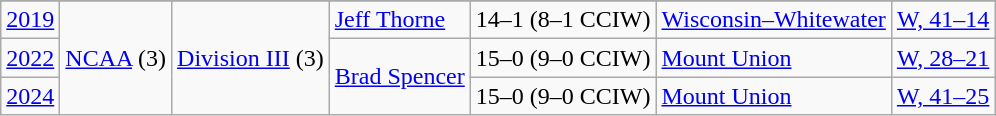<table class="wikitable">
<tr>
</tr>
<tr>
<td><a href='#'>2019</a></td>
<td rowspan=3><a href='#'>NCAA</a> (3)</td>
<td rowspan=3><a href='#'>Division III</a> (3)</td>
<td><a href='#'>Jeff Thorne</a></td>
<td>14–1 (8–1 CCIW)</td>
<td><a href='#'>Wisconsin–Whitewater</a></td>
<td><a href='#'>W, 41–14</a></td>
</tr>
<tr>
<td><a href='#'>2022</a></td>
<td rowspan=2><a href='#'>Brad Spencer</a></td>
<td>15–0 (9–0 CCIW)</td>
<td><a href='#'>Mount Union</a></td>
<td><a href='#'>W, 28–21</a></td>
</tr>
<tr>
<td><a href='#'>2024</a></td>
<td>15–0 (9–0 CCIW)</td>
<td><a href='#'>Mount Union</a></td>
<td><a href='#'>W, 41–25</a></td>
</tr>
</table>
